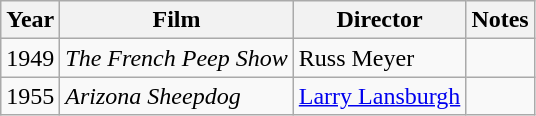<table class="wikitable">
<tr>
<th>Year</th>
<th>Film</th>
<th>Director</th>
<th>Notes</th>
</tr>
<tr>
<td>1949</td>
<td><em>The French Peep Show</em></td>
<td>Russ Meyer</td>
<td></td>
</tr>
<tr>
<td>1955</td>
<td><em>Arizona Sheepdog</em></td>
<td><a href='#'>Larry Lansburgh</a></td>
<td></td>
</tr>
</table>
